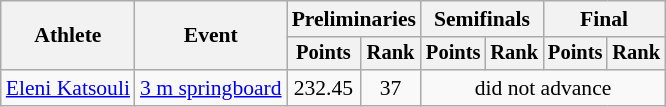<table class=wikitable style="font-size:90%;">
<tr>
<th rowspan="2">Athlete</th>
<th rowspan="2">Event</th>
<th colspan="2">Preliminaries</th>
<th colspan="2">Semifinals</th>
<th colspan="2">Final</th>
</tr>
<tr style="font-size:95%">
<th>Points</th>
<th>Rank</th>
<th>Points</th>
<th>Rank</th>
<th>Points</th>
<th>Rank</th>
</tr>
<tr align=center>
<td align=left><a href='#'>Eleni Katsouli</a></td>
<td align=left><a href='#'>3 m springboard</a></td>
<td>232.45</td>
<td>37</td>
<td colspan=4>did not advance</td>
</tr>
</table>
